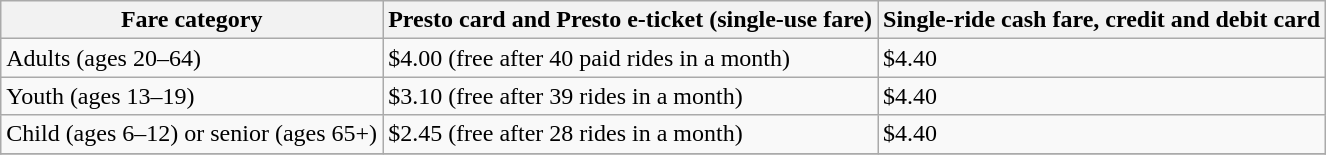<table class="wikitable">
<tr>
<th>Fare category</th>
<th>Presto card and Presto e-ticket (single-use fare)</th>
<th>Single-ride cash fare, credit and debit card</th>
</tr>
<tr>
<td>Adults (ages 20–64)</td>
<td>$4.00 (free after 40 paid rides in a month)</td>
<td>$4.40</td>
</tr>
<tr>
<td>Youth (ages 13–19)</td>
<td>$3.10 (free after 39 rides in a month)</td>
<td>$4.40</td>
</tr>
<tr>
<td>Child (ages 6–12) or senior (ages 65+)</td>
<td>$2.45 (free after 28 rides in a month)</td>
<td>$4.40</td>
</tr>
<tr>
</tr>
</table>
